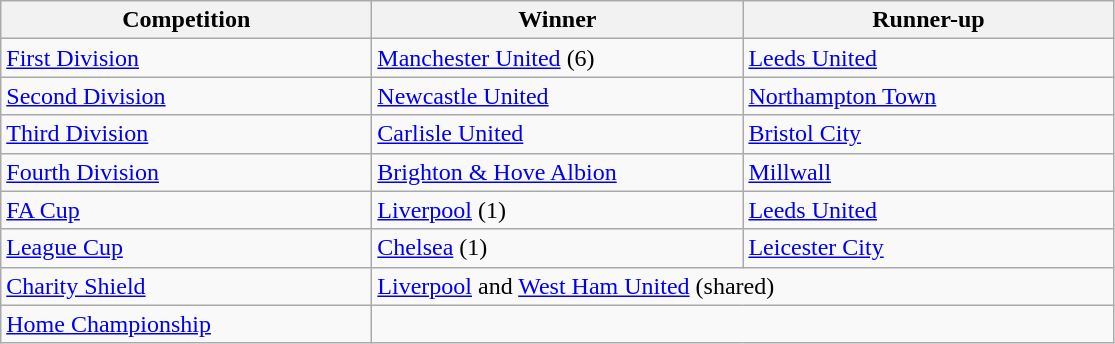<table class="wikitable">
<tr>
<th style="width:15em">Competition</th>
<th style="width:15em">Winner</th>
<th style="width:15em">Runner-up</th>
</tr>
<tr>
<td><a href='#'>First Division</a></td>
<td><a href='#'>Manchester United</a> (6)</td>
<td><a href='#'>Leeds United</a></td>
</tr>
<tr>
<td><a href='#'>Second Division</a></td>
<td><a href='#'>Newcastle United</a></td>
<td><a href='#'>Northampton Town</a></td>
</tr>
<tr>
<td><a href='#'>Third Division</a></td>
<td><a href='#'>Carlisle United</a></td>
<td><a href='#'>Bristol City</a></td>
</tr>
<tr>
<td><a href='#'>Fourth Division</a></td>
<td><a href='#'>Brighton & Hove Albion</a></td>
<td><a href='#'>Millwall</a></td>
</tr>
<tr>
<td><a href='#'>FA Cup</a></td>
<td><a href='#'>Liverpool</a> (1)</td>
<td><a href='#'>Leeds United</a></td>
</tr>
<tr>
<td><a href='#'>League Cup</a></td>
<td><a href='#'>Chelsea</a> (1)</td>
<td><a href='#'>Leicester City</a></td>
</tr>
<tr>
<td><a href='#'>Charity Shield</a></td>
<td colspan=2><a href='#'>Liverpool</a> and <a href='#'>West Ham United</a> (shared)</td>
</tr>
<tr>
<td><a href='#'>Home Championship</a></td>
<td colspan=2></td>
</tr>
</table>
